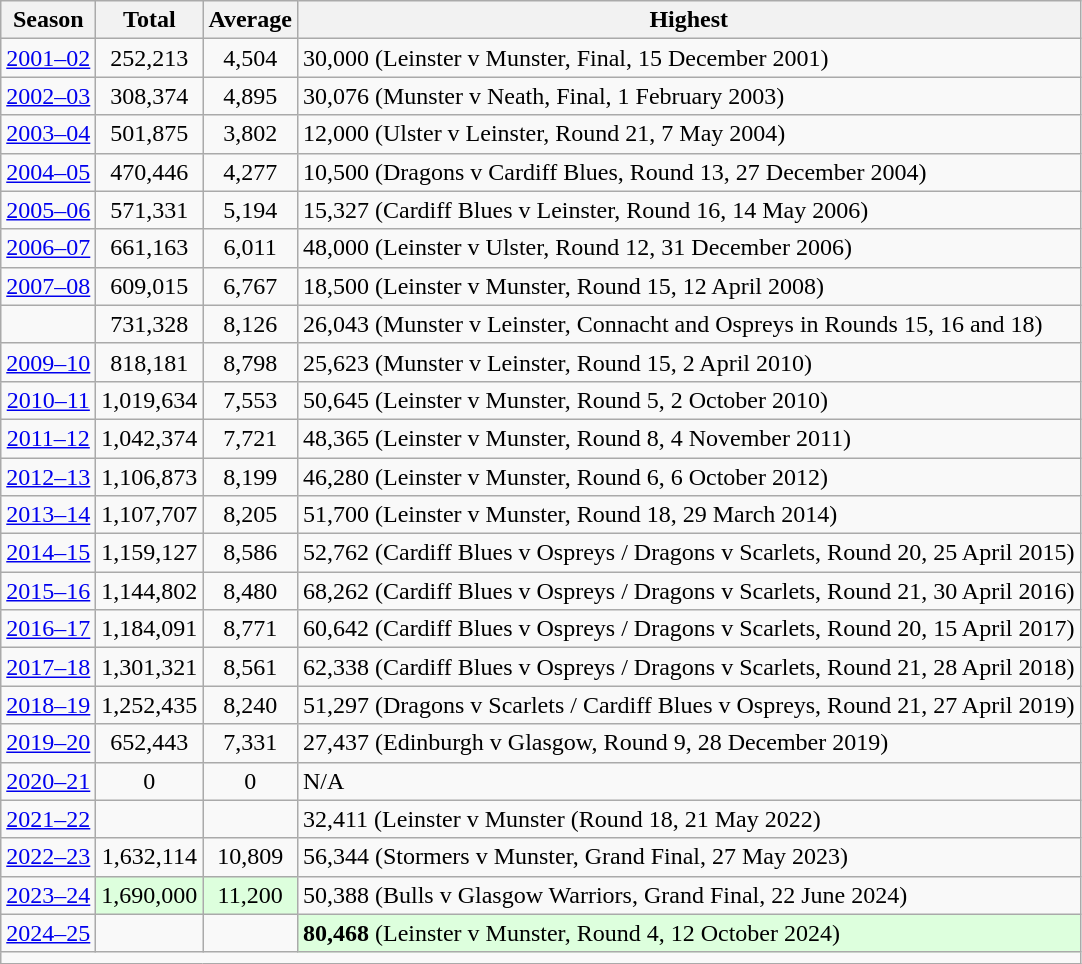<table class="wikitable sortable" style="text-align:center">
<tr>
<th scope=col>Season</th>
<th scope=col>Total</th>
<th scope=col>Average</th>
<th scope=col>Highest</th>
</tr>
<tr>
<td><a href='#'>2001–02</a></td>
<td>252,213</td>
<td>4,504</td>
<td align=left>30,000 (Leinster v Munster, Final, 15 December 2001)</td>
</tr>
<tr>
<td><a href='#'>2002–03</a></td>
<td>308,374</td>
<td>4,895</td>
<td align=left>30,076 (Munster v Neath, Final, 1 February 2003)</td>
</tr>
<tr>
<td><a href='#'>2003–04</a></td>
<td>501,875</td>
<td>3,802</td>
<td align=left>12,000 (Ulster v Leinster, Round 21, 7 May 2004)</td>
</tr>
<tr>
<td><a href='#'>2004–05</a></td>
<td>470,446</td>
<td>4,277</td>
<td align=left>10,500 (Dragons v Cardiff Blues, Round 13, 27 December 2004)</td>
</tr>
<tr>
<td><a href='#'>2005–06</a></td>
<td>571,331</td>
<td>5,194</td>
<td align=left>15,327 (Cardiff Blues v Leinster, Round 16, 14 May 2006)</td>
</tr>
<tr>
<td><a href='#'>2006–07</a></td>
<td>661,163</td>
<td>6,011</td>
<td align=left>48,000 (Leinster v Ulster, Round 12, 31 December 2006)</td>
</tr>
<tr>
<td><a href='#'>2007–08</a></td>
<td>609,015</td>
<td>6,767</td>
<td align=left>18,500 (Leinster v Munster, Round 15, 12 April 2008)</td>
</tr>
<tr>
<td></td>
<td>731,328</td>
<td>8,126</td>
<td align=left>26,043 (Munster v Leinster, Connacht and Ospreys in Rounds 15, 16 and 18)</td>
</tr>
<tr>
<td><a href='#'>2009–10</a></td>
<td>818,181</td>
<td>8,798</td>
<td align=left>25,623 (Munster v Leinster, Round 15, 2 April 2010)</td>
</tr>
<tr>
<td><a href='#'>2010–11</a></td>
<td>1,019,634</td>
<td>7,553</td>
<td align=left>50,645 (Leinster v Munster, Round 5, 2 October 2010)</td>
</tr>
<tr>
<td><a href='#'>2011–12</a></td>
<td>1,042,374</td>
<td>7,721</td>
<td align=left>48,365 (Leinster v Munster, Round 8, 4 November 2011)</td>
</tr>
<tr>
<td><a href='#'>2012–13</a></td>
<td>1,106,873</td>
<td>8,199</td>
<td align=left>46,280 (Leinster v Munster, Round 6, 6 October 2012)</td>
</tr>
<tr>
<td><a href='#'>2013–14</a></td>
<td>1,107,707</td>
<td>8,205</td>
<td align=left>51,700 (Leinster v Munster, Round 18, 29 March 2014)</td>
</tr>
<tr>
<td><a href='#'>2014–15</a></td>
<td>1,159,127</td>
<td>8,586</td>
<td align=left>52,762 (Cardiff Blues v Ospreys / Dragons v Scarlets, Round 20, 25 April 2015)</td>
</tr>
<tr>
<td><a href='#'>2015–16</a></td>
<td>1,144,802</td>
<td>8,480</td>
<td align=left>68,262 (Cardiff Blues v Ospreys / Dragons v Scarlets, Round 21, 30 April 2016)</td>
</tr>
<tr>
<td><a href='#'>2016–17</a></td>
<td>1,184,091</td>
<td>8,771</td>
<td align=left>60,642 (Cardiff Blues v Ospreys / Dragons v Scarlets, Round 20, 15 April 2017)</td>
</tr>
<tr>
<td><a href='#'>2017–18</a></td>
<td>1,301,321</td>
<td>8,561</td>
<td align=left>62,338 (Cardiff Blues v Ospreys / Dragons v Scarlets, Round 21, 28 April 2018)</td>
</tr>
<tr>
<td><a href='#'>2018–19</a></td>
<td>1,252,435</td>
<td>8,240</td>
<td align=left>51,297 (Dragons v Scarlets / Cardiff Blues v Ospreys, Round 21, 27 April 2019)</td>
</tr>
<tr>
<td><a href='#'>2019–20</a></td>
<td>652,443</td>
<td>7,331</td>
<td align=left>27,437 (Edinburgh v Glasgow, Round 9, 28 December 2019)</td>
</tr>
<tr>
<td><a href='#'>2020–21</a></td>
<td>0</td>
<td>0</td>
<td align=left>N/A</td>
</tr>
<tr>
<td><a href='#'>2021–22</a></td>
<td></td>
<td></td>
<td align=left>32,411 (Leinster v Munster (Round 18, 21 May 2022)</td>
</tr>
<tr>
<td><a href='#'>2022–23</a></td>
<td>1,632,114</td>
<td>10,809</td>
<td align=left>56,344 (Stormers v Munster, Grand Final, 27 May 2023)</td>
</tr>
<tr>
<td><a href='#'>2023–24</a></td>
<td bgcolor=ddffdd>1,690,000</td>
<td bgcolor=ddffdd>11,200</td>
<td align=left>50,388 (Bulls v Glasgow Warriors, Grand Final, 22 June 2024)</td>
</tr>
<tr>
<td><a href='#'>2024–25</a></td>
<td></td>
<td></td>
<td align="left" bgcolor=ddffdd><strong>80,468</strong> (Leinster v Munster, Round 4, 12 October 2024)</td>
</tr>
<tr>
<td colspan="4" style="border:0"></td>
</tr>
</table>
